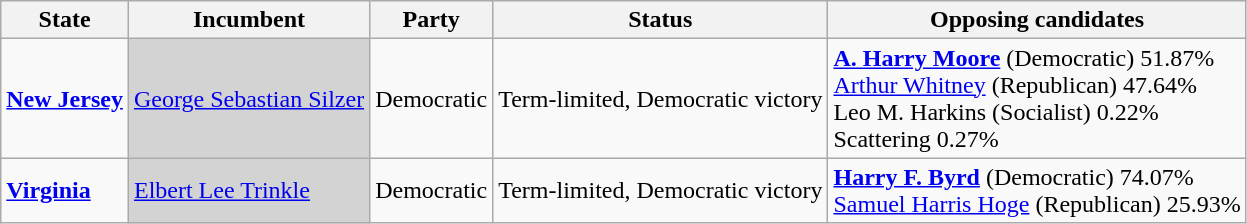<table class="wikitable">
<tr>
<th>State</th>
<th>Incumbent</th>
<th>Party</th>
<th>Status</th>
<th>Opposing candidates</th>
</tr>
<tr>
<td><strong><a href='#'>New Jersey</a></strong></td>
<td bgcolor="lightgrey"><a href='#'>George Sebastian Silzer</a></td>
<td>Democratic</td>
<td>Term-limited, Democratic victory</td>
<td><strong><a href='#'>A. Harry Moore</a></strong> (Democratic) 51.87%<br><a href='#'>Arthur Whitney</a> (Republican) 47.64%<br>Leo M. Harkins (Socialist) 0.22%<br>Scattering 0.27%<br></td>
</tr>
<tr>
<td><strong><a href='#'>Virginia</a></strong></td>
<td bgcolor="lightgrey"><a href='#'>Elbert Lee Trinkle</a></td>
<td>Democratic</td>
<td>Term-limited, Democratic victory</td>
<td><strong><a href='#'>Harry F. Byrd</a></strong> (Democratic) 74.07%<br><a href='#'>Samuel Harris Hoge</a> (Republican) 25.93%<br></td>
</tr>
</table>
